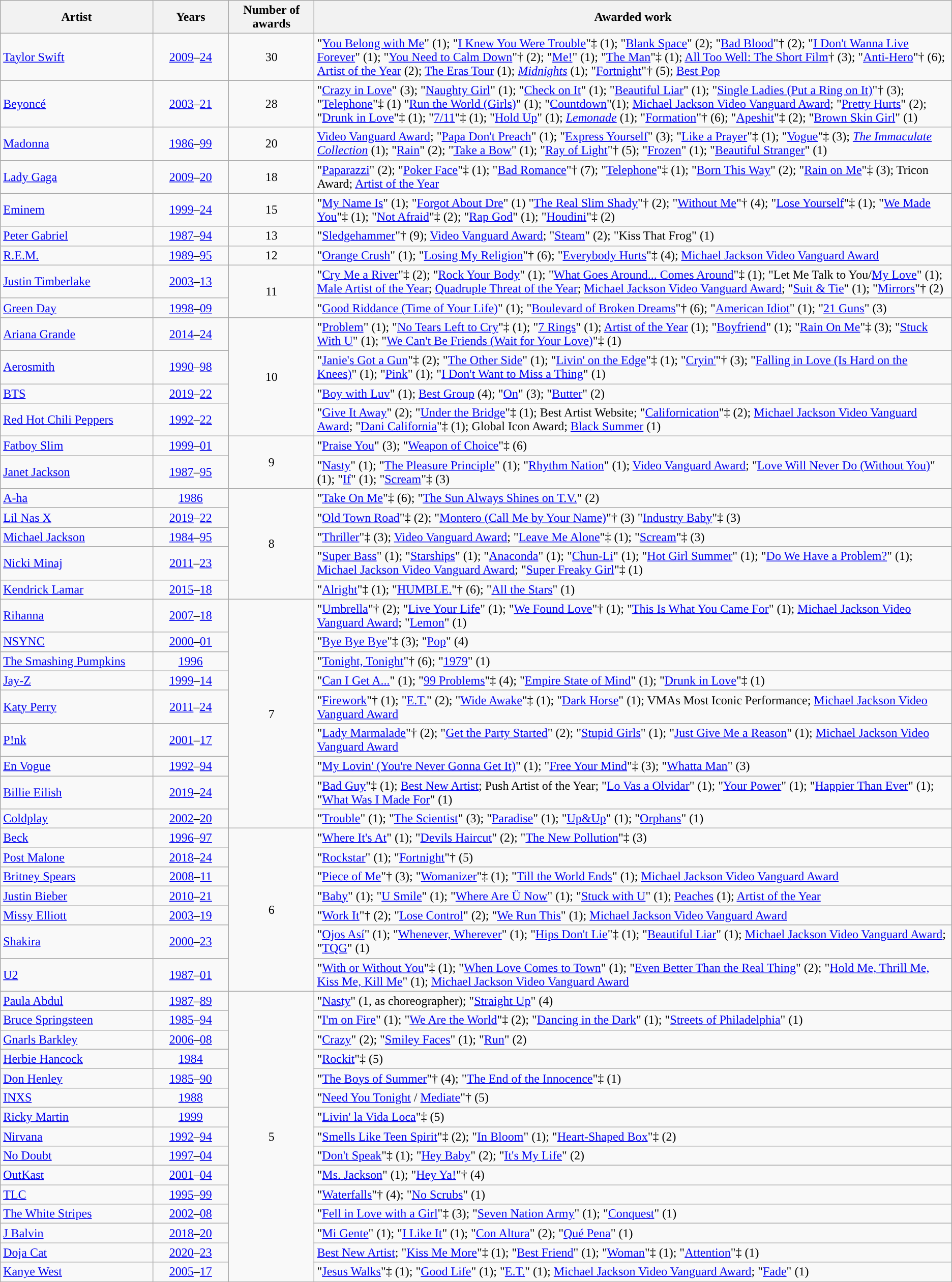<table class="wikitable">
<tr>
<th style="width:16%;">Artist</th>
<th style="width:8%;">Years</th>
<th style="width:9%;">Number of awards</th>
<th style="width:67%;">Awarded work</th>
</tr>
<tr>
<td><a href='#'>Taylor Swift</a></td>
<td align="center"><a href='#'>2009</a>–<a href='#'>24</a></td>
<td align="center">30</td>
<td>"<a href='#'>You Belong with Me</a>" (1); "<a href='#'>I Knew You Were Trouble</a>"‡ (1); "<a href='#'>Blank Space</a>" (2); "<a href='#'>Bad Blood</a>"† (2); "<a href='#'>I Don't Wanna Live Forever</a>" (1); "<a href='#'>You Need to Calm Down</a>"† (2); "<a href='#'>Me!</a>" (1); "<a href='#'>The Man</a>"‡ (1); <a href='#'>All Too Well: The Short Film</a>† (3); "<a href='#'>Anti-Hero</a>"† (6); <a href='#'>Artist of the Year</a> (2); <a href='#'>The Eras Tour</a> (1); <em><a href='#'>Midnights</a></em> (1); "<a href='#'>Fortnight</a>"† (5); <a href='#'>Best Pop</a></td>
</tr>
<tr>
<td><a href='#'>Beyoncé</a></td>
<td align="center"><a href='#'>2003</a>–<a href='#'>21</a></td>
<td align="center">28</td>
<td>"<a href='#'>Crazy in Love</a>" (3); "<a href='#'>Naughty Girl</a>" (1); "<a href='#'>Check on It</a>" (1); "<a href='#'>Beautiful Liar</a>" (1); "<a href='#'>Single Ladies (Put a Ring on It)</a>"† (3); "<a href='#'>Telephone</a>"‡ (1) "<a href='#'>Run the World (Girls)</a>" (1); "<a href='#'>Countdown</a>"(1); <a href='#'>Michael Jackson Video Vanguard Award</a>; "<a href='#'>Pretty Hurts</a>" (2); "<a href='#'>Drunk in Love</a>"‡ (1); "<a href='#'>7/11</a>"‡ (1); "<a href='#'>Hold Up</a>" (1); <em><a href='#'>Lemonade</a></em> (1); "<a href='#'>Formation</a>"† (6); "<a href='#'>Apeshit</a>"‡ (2); "<a href='#'>Brown Skin Girl</a>" (1)</td>
</tr>
<tr>
<td><a href='#'>Madonna</a></td>
<td align="center"><a href='#'>1986</a>–<a href='#'>99</a></td>
<td align="center">20</td>
<td><a href='#'>Video Vanguard Award</a>;  "<a href='#'>Papa Don't Preach</a>" (1); "<a href='#'>Express Yourself</a>" (3); "<a href='#'>Like a Prayer</a>"‡ (1); "<a href='#'>Vogue</a>"‡ (3); <em><a href='#'>The Immaculate Collection</a></em> (1); "<a href='#'>Rain</a>" (2); "<a href='#'>Take a Bow</a>" (1); "<a href='#'>Ray of Light</a>"† (5); "<a href='#'>Frozen</a>" (1); "<a href='#'>Beautiful Stranger</a>" (1)</td>
</tr>
<tr>
<td><a href='#'>Lady Gaga</a></td>
<td align="center"><a href='#'>2009</a>–<a href='#'>20</a></td>
<td align="center">18</td>
<td>"<a href='#'>Paparazzi</a>" (2); "<a href='#'>Poker Face</a>"‡ (1); "<a href='#'>Bad Romance</a>"† (7); "<a href='#'>Telephone</a>"‡ (1); "<a href='#'>Born This Way</a>" (2); "<a href='#'>Rain on Me</a>"‡ (3); Tricon Award; <a href='#'>Artist of the Year</a></td>
</tr>
<tr>
<td><a href='#'>Eminem</a></td>
<td align="center"><a href='#'>1999</a>–<a href='#'>24</a></td>
<td align="center">15</td>
<td>"<a href='#'>My Name Is</a>" (1); "<a href='#'>Forgot About Dre</a>" (1) "<a href='#'>The Real Slim Shady</a>"† (2); "<a href='#'>Without Me</a>"† (4); "<a href='#'>Lose Yourself</a>"‡ (1); "<a href='#'>We Made You</a>"‡ (1); "<a href='#'>Not Afraid</a>"‡ (2); "<a href='#'>Rap God</a>" (1); "<a href='#'>Houdini</a>"‡ (2)</td>
</tr>
<tr>
<td><a href='#'>Peter Gabriel</a></td>
<td align="center"><a href='#'>1987</a>–<a href='#'>94</a></td>
<td align="center">13</td>
<td>"<a href='#'>Sledgehammer</a>"† (9); <a href='#'>Video Vanguard Award</a>;  "<a href='#'>Steam</a>" (2); "Kiss That Frog" (1)</td>
</tr>
<tr>
<td><a href='#'>R.E.M.</a></td>
<td align="center"><a href='#'>1989</a>–<a href='#'>95</a></td>
<td rowspan="1" align="center">12</td>
<td>"<a href='#'>Orange Crush</a>" (1); "<a href='#'>Losing My Religion</a>"† (6); "<a href='#'>Everybody Hurts</a>"‡ (4); <a href='#'>Michael Jackson Video Vanguard Award</a></td>
</tr>
<tr>
<td><a href='#'>Justin Timberlake</a></td>
<td align="center"><a href='#'>2003</a>–<a href='#'>13</a></td>
<td rowspan="2" align="center">11</td>
<td>"<a href='#'>Cry Me a River</a>"‡ (2); "<a href='#'>Rock Your Body</a>" (1); "<a href='#'>What Goes Around... Comes Around</a>"‡ (1); "Let Me Talk to You/<a href='#'>My Love</a>" (1); <a href='#'>Male Artist of the Year</a>; <a href='#'>Quadruple Threat of the Year</a>; <a href='#'>Michael Jackson Video Vanguard Award</a>; "<a href='#'>Suit & Tie</a>" (1); "<a href='#'>Mirrors</a>"† (2)</td>
</tr>
<tr>
<td><a href='#'>Green Day</a></td>
<td align="center"><a href='#'>1998</a>–<a href='#'>09</a></td>
<td>"<a href='#'>Good Riddance (Time of Your Life)</a>" (1); "<a href='#'>Boulevard of Broken Dreams</a>"† (6); "<a href='#'>American Idiot</a>" (1); "<a href='#'>21 Guns</a>" (3)</td>
</tr>
<tr>
<td><a href='#'>Ariana Grande</a></td>
<td align="center"><a href='#'>2014</a>–<a href='#'>24</a></td>
<td rowspan="4" align="center">10</td>
<td>"<a href='#'>Problem</a>" (1); "<a href='#'>No Tears Left to Cry</a>"‡ (1); "<a href='#'>7 Rings</a>" (1); <a href='#'>Artist of the Year</a> (1); "<a href='#'>Boyfriend</a>" (1); "<a href='#'>Rain On Me</a>"‡ (3); "<a href='#'>Stuck With U</a>" (1); "<a href='#'>We Can't Be Friends (Wait for Your Love)</a>"‡ (1)</td>
</tr>
<tr>
<td><a href='#'>Aerosmith</a></td>
<td align="center"><a href='#'>1990</a>–<a href='#'>98</a></td>
<td>"<a href='#'>Janie's Got a Gun</a>"‡ (2); "<a href='#'>The Other Side</a>" (1); "<a href='#'>Livin' on the Edge</a>"‡ (1); "<a href='#'>Cryin'</a>"† (3);  "<a href='#'>Falling in Love (Is Hard on the Knees)</a>" (1); "<a href='#'>Pink</a>" (1); "<a href='#'>I Don't Want to Miss a Thing</a>" (1)</td>
</tr>
<tr>
<td><a href='#'>BTS</a></td>
<td align="center"><a href='#'>2019</a>–<a href='#'>22</a></td>
<td>"<a href='#'>Boy with Luv</a>" (1); <a href='#'>Best Group</a> (4); "<a href='#'>On</a>" (3); "<a href='#'>Butter</a>" (2)</td>
</tr>
<tr>
<td><a href='#'>Red Hot Chili Peppers</a></td>
<td align="center"><a href='#'>1992</a>–<a href='#'>22</a></td>
<td>"<a href='#'>Give It Away</a>" (2); "<a href='#'>Under the Bridge</a>"‡ (1); Best Artist Website; "<a href='#'>Californication</a>"‡ (2); <a href='#'>Michael Jackson Video Vanguard Award</a>;  "<a href='#'>Dani California</a>"‡ (1); Global Icon Award; <a href='#'>Black Summer</a> (1)</td>
</tr>
<tr>
<td><a href='#'>Fatboy Slim</a></td>
<td align="center"><a href='#'>1999</a>–<a href='#'>01</a></td>
<td rowspan="2" align="center">9</td>
<td>"<a href='#'>Praise You</a>" (3); "<a href='#'>Weapon of Choice</a>"‡ (6)</td>
</tr>
<tr>
<td><a href='#'>Janet Jackson</a></td>
<td align="center"><a href='#'>1987</a>–<a href='#'>95</a></td>
<td>"<a href='#'>Nasty</a>" (1); "<a href='#'>The Pleasure Principle</a>" (1); "<a href='#'>Rhythm Nation</a>" (1); <a href='#'>Video Vanguard Award</a>;  "<a href='#'>Love Will Never Do (Without You)</a>" (1); "<a href='#'>If</a>" (1); "<a href='#'>Scream</a>"‡ (3)</td>
</tr>
<tr>
<td><a href='#'>A-ha</a></td>
<td align="center"><a href='#'>1986</a></td>
<td rowspan="5" align="center">8</td>
<td>"<a href='#'>Take On Me</a>"‡ (6); "<a href='#'>The Sun Always Shines on T.V.</a>" (2)</td>
</tr>
<tr>
<td><a href='#'>Lil Nas X</a></td>
<td align="center"><a href='#'>2019</a>–<a href='#'>22</a></td>
<td>"<a href='#'>Old Town Road</a>"‡ (2); "<a href='#'>Montero (Call Me by Your Name)</a>"† (3) "<a href='#'>Industry Baby</a>"‡ (3)</td>
</tr>
<tr>
<td><a href='#'>Michael Jackson</a></td>
<td align="center"><a href='#'>1984</a>–<a href='#'>95</a></td>
<td>"<a href='#'>Thriller</a>"‡ (3); <a href='#'>Video Vanguard Award</a>;  "<a href='#'>Leave Me Alone</a>"‡ (1); "<a href='#'>Scream</a>"‡ (3)</td>
</tr>
<tr>
<td><a href='#'>Nicki Minaj</a></td>
<td align="center"><a href='#'>2011</a>–<a href='#'>23</a></td>
<td>"<a href='#'>Super Bass</a>" (1); "<a href='#'>Starships</a>" (1); "<a href='#'>Anaconda</a>" (1); "<a href='#'>Chun-Li</a>" (1); "<a href='#'>Hot Girl Summer</a>" (1); "<a href='#'>Do We Have a Problem?</a>" (1); <a href='#'>Michael Jackson Video Vanguard Award</a>; "<a href='#'>Super Freaky Girl</a>"‡ (1)</td>
</tr>
<tr>
<td><a href='#'>Kendrick Lamar</a></td>
<td align="center"><a href='#'>2015</a>–<a href='#'>18</a></td>
<td>"<a href='#'>Alright</a>"‡ (1); "<a href='#'>HUMBLE.</a>"† (6); "<a href='#'>All the Stars</a>" (1)</td>
</tr>
<tr>
<td><a href='#'>Rihanna</a></td>
<td align="center"><a href='#'>2007</a>–<a href='#'>18</a></td>
<td rowspan="9" align="center">7</td>
<td>"<a href='#'>Umbrella</a>"† (2); "<a href='#'>Live Your Life</a>" (1); "<a href='#'>We Found Love</a>"† (1); "<a href='#'>This Is What You Came For</a>" (1); <a href='#'>Michael Jackson Video Vanguard Award</a>; "<a href='#'>Lemon</a>" (1)</td>
</tr>
<tr>
<td><a href='#'>NSYNC</a></td>
<td align="center"><a href='#'>2000</a>–<a href='#'>01</a></td>
<td>"<a href='#'>Bye Bye Bye</a>"‡ (3); "<a href='#'>Pop</a>" (4)</td>
</tr>
<tr>
<td><a href='#'>The Smashing Pumpkins</a></td>
<td align="center"><a href='#'>1996</a></td>
<td>"<a href='#'>Tonight, Tonight</a>"† (6); "<a href='#'>1979</a>" (1)</td>
</tr>
<tr>
<td><a href='#'>Jay-Z</a></td>
<td align="center"><a href='#'>1999</a>–<a href='#'>14</a></td>
<td>"<a href='#'>Can I Get A...</a>" (1); "<a href='#'>99 Problems</a>"‡ (4); "<a href='#'>Empire State of Mind</a>" (1); "<a href='#'>Drunk in Love</a>"‡ (1)</td>
</tr>
<tr>
<td><a href='#'>Katy Perry</a></td>
<td align="center"><a href='#'>2011</a>–<a href='#'>24</a></td>
<td>"<a href='#'>Firework</a>"† (1); "<a href='#'>E.T.</a>" (2); "<a href='#'>Wide Awake</a>"‡ (1); "<a href='#'>Dark Horse</a>" (1); VMAs Most Iconic Performance; <a href='#'>Michael Jackson Video Vanguard Award</a></td>
</tr>
<tr>
<td><a href='#'>P!nk</a></td>
<td align="center"><a href='#'>2001</a>–<a href='#'>17</a></td>
<td>"<a href='#'>Lady Marmalade</a>"† (2); "<a href='#'>Get the Party Started</a>" (2); "<a href='#'>Stupid Girls</a>" (1); "<a href='#'>Just Give Me a Reason</a>" (1); <a href='#'>Michael Jackson Video Vanguard Award</a></td>
</tr>
<tr>
<td><a href='#'>En Vogue</a></td>
<td align="center"><a href='#'>1992</a>–<a href='#'>94</a></td>
<td>"<a href='#'>My Lovin' (You're Never Gonna Get It)</a>" (1); "<a href='#'>Free Your Mind</a>"‡ (3); "<a href='#'>Whatta Man</a>" (3)</td>
</tr>
<tr>
<td><a href='#'>Billie Eilish</a></td>
<td align="center"><a href='#'>2019</a>–<a href='#'>24</a></td>
<td>"<a href='#'>Bad Guy</a>"‡ (1); <a href='#'>Best New Artist</a>; Push Artist of the Year; "<a href='#'>Lo Vas a Olvidar</a>" (1); "<a href='#'>Your Power</a>" (1); "<a href='#'>Happier Than Ever</a>" (1); "<a href='#'>What Was I Made For</a>" (1)</td>
</tr>
<tr>
<td><a href='#'>Coldplay</a></td>
<td align="center"><a href='#'>2002</a>–<a href='#'>20</a></td>
<td>"<a href='#'>Trouble</a>" (1); "<a href='#'>The Scientist</a>" (3); "<a href='#'>Paradise</a>" (1); "<a href='#'>Up&Up</a>" (1); "<a href='#'>Orphans</a>" (1)</td>
</tr>
<tr>
<td><a href='#'>Beck</a></td>
<td align="center"><a href='#'>1996</a>–<a href='#'>97</a></td>
<td rowspan="7" align="center">6</td>
<td>"<a href='#'>Where It's At</a>" (1); "<a href='#'>Devils Haircut</a>" (2); "<a href='#'>The New Pollution</a>"‡ (3)</td>
</tr>
<tr>
<td><a href='#'>Post Malone</a></td>
<td align="center"><a href='#'>2018</a>–<a href='#'>24</a></td>
<td>"<a href='#'>Rockstar</a>" (1); "<a href='#'>Fortnight</a>"† (5)</td>
</tr>
<tr>
<td><a href='#'>Britney Spears</a></td>
<td align="center"><a href='#'>2008</a>–<a href='#'>11</a></td>
<td>"<a href='#'>Piece of Me</a>"† (3); "<a href='#'>Womanizer</a>"‡ (1); "<a href='#'>Till the World Ends</a>" (1); <a href='#'>Michael Jackson Video Vanguard Award</a></td>
</tr>
<tr>
<td><a href='#'>Justin Bieber</a></td>
<td align="center"><a href='#'>2010</a>–<a href='#'>21</a></td>
<td>"<a href='#'>Baby</a>" (1); "<a href='#'>U Smile</a>" (1); "<a href='#'>Where Are Ü Now</a>" (1); "<a href='#'>Stuck with U</a>" (1); <a href='#'>Peaches</a> (1); <a href='#'>Artist of the Year</a></td>
</tr>
<tr>
<td><a href='#'>Missy Elliott</a></td>
<td align="center"><a href='#'>2003</a>–<a href='#'>19</a></td>
<td>"<a href='#'>Work It</a>"† (2); "<a href='#'>Lose Control</a>" (2); "<a href='#'>We Run This</a>" (1); <a href='#'>Michael Jackson Video Vanguard Award</a></td>
</tr>
<tr>
<td><a href='#'>Shakira</a></td>
<td align="center"><a href='#'>2000</a>–<a href='#'>23</a></td>
<td>"<a href='#'>Ojos Así</a>" (1); "<a href='#'>Whenever, Wherever</a>" (1); "<a href='#'>Hips Don't Lie</a>"‡ (1); "<a href='#'>Beautiful Liar</a>" (1); <a href='#'>Michael Jackson Video Vanguard Award</a>; "<a href='#'>TQG</a>" (1)</td>
</tr>
<tr>
<td><a href='#'>U2</a></td>
<td align="center"><a href='#'>1987</a>–<a href='#'>01</a></td>
<td>"<a href='#'>With or Without You</a>"‡ (1); "<a href='#'>When Love Comes to Town</a>" (1); "<a href='#'>Even Better Than the Real Thing</a>" (2); "<a href='#'>Hold Me, Thrill Me, Kiss Me, Kill Me</a>" (1); <a href='#'>Michael Jackson Video Vanguard Award</a></td>
</tr>
<tr>
<td><a href='#'>Paula Abdul</a></td>
<td align="center"><a href='#'>1987</a>–<a href='#'>89</a></td>
<td rowspan="17" align="center">5</td>
<td>"<a href='#'>Nasty</a>" (1, as choreographer); "<a href='#'>Straight Up</a>" (4)</td>
</tr>
<tr>
<td><a href='#'>Bruce Springsteen</a></td>
<td align="center"><a href='#'>1985</a>–<a href='#'>94</a></td>
<td>"<a href='#'>I'm on Fire</a>" (1); "<a href='#'>We Are the World</a>"‡ (2); "<a href='#'>Dancing in the Dark</a>" (1); "<a href='#'>Streets of Philadelphia</a>" (1)</td>
</tr>
<tr>
<td><a href='#'>Gnarls Barkley</a></td>
<td align="center"><a href='#'>2006</a>–<a href='#'>08</a></td>
<td>"<a href='#'>Crazy</a>" (2); "<a href='#'>Smiley Faces</a>" (1); "<a href='#'>Run</a>" (2)</td>
</tr>
<tr>
<td><a href='#'>Herbie Hancock</a></td>
<td align="center"><a href='#'>1984</a></td>
<td>"<a href='#'>Rockit</a>"‡ (5)</td>
</tr>
<tr>
<td><a href='#'>Don Henley</a></td>
<td align="center"><a href='#'>1985</a>–<a href='#'>90</a></td>
<td>"<a href='#'>The Boys of Summer</a>"† (4); "<a href='#'>The End of the Innocence</a>"‡ (1)</td>
</tr>
<tr>
<td><a href='#'>INXS</a></td>
<td align="center"><a href='#'>1988</a></td>
<td>"<a href='#'>Need You Tonight</a> / <a href='#'>Mediate</a>"† (5)</td>
</tr>
<tr>
<td><a href='#'>Ricky Martin</a></td>
<td align="center"><a href='#'>1999</a></td>
<td>"<a href='#'>Livin' la Vida Loca</a>"‡ (5)</td>
</tr>
<tr>
<td><a href='#'>Nirvana</a></td>
<td align="center"><a href='#'>1992</a>–<a href='#'>94</a></td>
<td>"<a href='#'>Smells Like Teen Spirit</a>"‡ (2); "<a href='#'>In Bloom</a>" (1); "<a href='#'>Heart-Shaped Box</a>"‡ (2)</td>
</tr>
<tr>
<td><a href='#'>No Doubt</a></td>
<td align="center"><a href='#'>1997</a>–<a href='#'>04</a></td>
<td>"<a href='#'>Don't Speak</a>"‡ (1); "<a href='#'>Hey Baby</a>" (2); "<a href='#'>It's My Life</a>" (2)</td>
</tr>
<tr>
<td><a href='#'>OutKast</a></td>
<td align="center"><a href='#'>2001</a>–<a href='#'>04</a></td>
<td>"<a href='#'>Ms. Jackson</a>" (1); "<a href='#'>Hey Ya!</a>"† (4)</td>
</tr>
<tr>
<td><a href='#'>TLC</a></td>
<td align="center"><a href='#'>1995</a>–<a href='#'>99</a></td>
<td>"<a href='#'>Waterfalls</a>"† (4); "<a href='#'>No Scrubs</a>" (1)</td>
</tr>
<tr>
<td><a href='#'>The White Stripes</a></td>
<td align="center"><a href='#'>2002</a>–<a href='#'>08</a></td>
<td>"<a href='#'>Fell in Love with a Girl</a>"‡ (3); "<a href='#'>Seven Nation Army</a>" (1); "<a href='#'>Conquest</a>" (1)</td>
</tr>
<tr>
<td><a href='#'>J Balvin</a></td>
<td align="center"><a href='#'>2018</a>–<a href='#'>20</a></td>
<td>"<a href='#'>Mi Gente</a>" (1); "<a href='#'>I Like It</a>" (1); "<a href='#'>Con Altura</a>" (2); "<a href='#'>Qué Pena</a>" (1)</td>
</tr>
<tr>
<td><a href='#'>Doja Cat</a></td>
<td align="center"><a href='#'>2020</a>–<a href='#'>23</a></td>
<td><a href='#'>Best New Artist</a>; "<a href='#'>Kiss Me More</a>"‡ (1); "<a href='#'>Best Friend</a>" (1); "<a href='#'>Woman</a>"‡ (1); "<a href='#'>Attention</a>"‡ (1)</td>
</tr>
<tr>
<td><a href='#'>Kanye West</a></td>
<td align="center"><a href='#'>2005</a>–<a href='#'>17</a></td>
<td>"<a href='#'>Jesus Walks</a>"‡ (1); "<a href='#'>Good Life</a>" (1); "<a href='#'>E.T.</a>" (1); <a href='#'>Michael Jackson Video Vanguard Award</a>; "<a href='#'>Fade</a>" (1)</td>
</tr>
</table>
